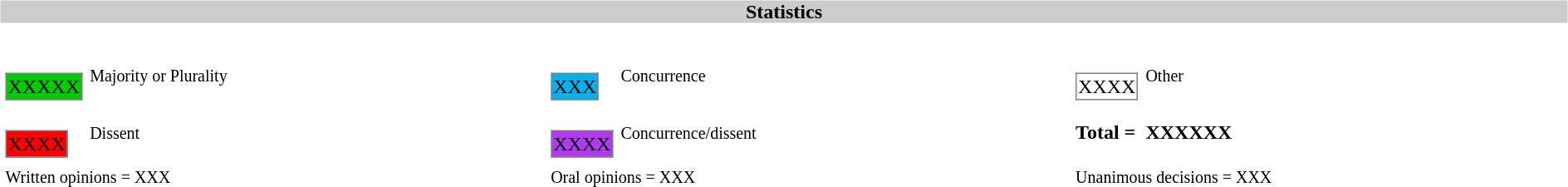<table width=100%>
<tr>
<td><br><table width=100% align=center cellpadding=0 cellspacing=0>
<tr>
<th bgcolor=#CCCCCC>Statistics</th>
</tr>
<tr>
<td><br><table width=100% cellpadding="2" cellspacing="2" border="0"width=25px>
<tr>
<td><br><table border="1" style="border-collapse:collapse;">
<tr>
<td align=center bgcolor=#00CD00 width=25px>XXXXX</td>
</tr>
</table>
</td>
<td><small>Majority or Plurality</small></td>
<td width=25px><br><table border="1" style="border-collapse:collapse;">
<tr>
<td align=center width=25px bgcolor=#00B2EE>XXX</td>
</tr>
</table>
</td>
<td><small>Concurrence</small></td>
<td width=25px><br><table border="1" style="border-collapse:collapse;">
<tr>
<td align=center width=25px bgcolor=white>XXXX</td>
</tr>
</table>
</td>
<td><small>Other</small></td>
</tr>
<tr>
<td width=25px><br><table border="1" style="border-collapse:collapse;">
<tr>
<td align=center width=25px bgcolor=red>XXXX</td>
</tr>
</table>
</td>
<td><small>Dissent</small></td>
<td width=25px><br><table border="1" style="border-collapse:collapse;">
<tr>
<td align=center width=25px bgcolor=#B23AEE>XXXX</td>
</tr>
</table>
</td>
<td><small>Concurrence/dissent</small></td>
<td white-space: nowrap><strong>Total = </strong></td>
<td><strong>XXXXXX</strong></td>
</tr>
<tr>
<td colspan=2><small>Written opinions = XXX</small></td>
<td colspan=2><small>Oral opinions = XXX</small></td>
<td colspan=2><small> Unanimous decisions = XXX</small></td>
</tr>
</table>
</td>
</tr>
</table>
</td>
</tr>
</table>
